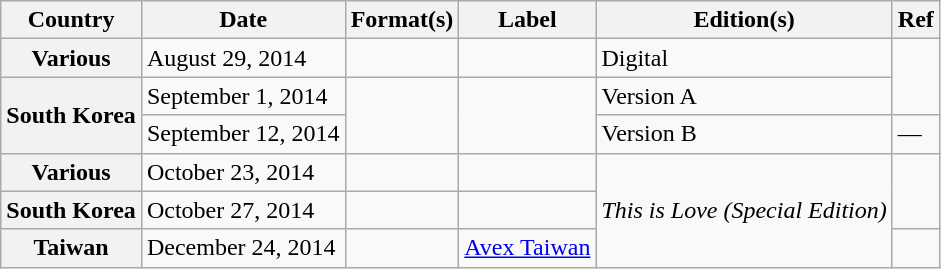<table class="wikitable plainrowheaders">
<tr>
<th scope="col">Country</th>
<th scope="col">Date</th>
<th scope="col">Format(s)</th>
<th scope="col">Label</th>
<th scope="col">Edition(s)</th>
<th scope="col">Ref</th>
</tr>
<tr>
<th scope="row">Various </th>
<td>August 29, 2014</td>
<td></td>
<td></td>
<td>Digital</td>
<td rowspan="2"></td>
</tr>
<tr>
<th scope="row" rowspan="2">South Korea</th>
<td>September 1, 2014</td>
<td rowspan="2"></td>
<td rowspan="2"></td>
<td>Version A</td>
</tr>
<tr>
<td>September 12, 2014</td>
<td>Version B</td>
<td>—</td>
</tr>
<tr>
<th scope="row">Various </th>
<td>October 23, 2014</td>
<td></td>
<td></td>
<td rowspan="3"><em>This is Love (Special Edition)</em></td>
<td rowspan="2"></td>
</tr>
<tr>
<th scope="row">South Korea</th>
<td>October 27, 2014</td>
<td></td>
<td></td>
</tr>
<tr>
<th scope="row">Taiwan</th>
<td>December 24, 2014</td>
<td></td>
<td><a href='#'>Avex Taiwan</a></td>
<td></td>
</tr>
</table>
